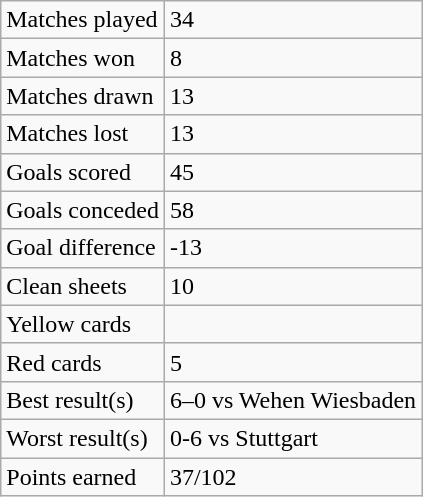<table class="wikitable">
<tr>
<td>Matches played</td>
<td>34</td>
</tr>
<tr>
<td>Matches won</td>
<td>8</td>
</tr>
<tr>
<td>Matches drawn</td>
<td>13</td>
</tr>
<tr>
<td>Matches lost</td>
<td>13</td>
</tr>
<tr>
<td>Goals scored</td>
<td>45</td>
</tr>
<tr>
<td>Goals conceded</td>
<td>58</td>
</tr>
<tr>
<td>Goal difference</td>
<td>-13</td>
</tr>
<tr>
<td>Clean sheets</td>
<td>10</td>
</tr>
<tr>
<td>Yellow cards</td>
<td></td>
</tr>
<tr>
<td>Red cards</td>
<td>5</td>
</tr>
<tr>
<td>Best result(s)</td>
<td>6–0 vs Wehen Wiesbaden</td>
</tr>
<tr>
<td>Worst result(s)</td>
<td>0-6 vs Stuttgart</td>
</tr>
<tr>
<td>Points earned</td>
<td>37/102</td>
</tr>
</table>
